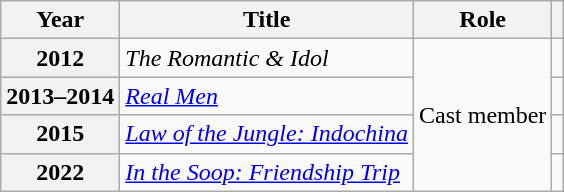<table class="wikitable plainrowheaders sortable">
<tr>
<th scope="col">Year</th>
<th scope="col">Title</th>
<th scope="col">Role</th>
<th scope="col" class="unsortable"></th>
</tr>
<tr>
<th scope="row">2012</th>
<td><em>The Romantic & Idol</em></td>
<td rowspan="4">Cast member</td>
<td style="text-align:center"></td>
</tr>
<tr>
<th scope="row">2013–2014</th>
<td><em><a href='#'>Real Men</a></em></td>
<td style="text-align:center"></td>
</tr>
<tr>
<th scope="row">2015</th>
<td><em><a href='#'>Law of the Jungle: Indochina</a></em></td>
<td style="text-align:center"></td>
</tr>
<tr>
<th scope="row">2022</th>
<td><em><a href='#'>In the Soop: Friendship Trip</a></em></td>
<td style="text-align:center"></td>
</tr>
</table>
